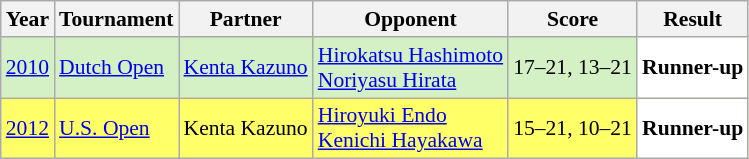<table class="sortable wikitable" style="font-size: 90%;">
<tr>
<th>Year</th>
<th>Tournament</th>
<th>Partner</th>
<th>Opponent</th>
<th>Score</th>
<th>Result</th>
</tr>
<tr style="background:#D4F1C5">
<td align="center"><a href='#'>2010</a></td>
<td align="left"><a href='#'>Dutch Open</a></td>
<td align="left"> <a href='#'>Kenta Kazuno</a></td>
<td align="left"> <a href='#'>Hirokatsu Hashimoto</a><br> <a href='#'>Noriyasu Hirata</a></td>
<td align="left">17–21, 13–21</td>
<td style="text-align:left; background:white"> <strong>Runner-up</strong></td>
</tr>
<tr style="background:#FFFF67">
<td align="center"><a href='#'>2012</a></td>
<td align="left"><a href='#'>U.S. Open</a></td>
<td align="left"> Kenta Kazuno</td>
<td align="left"> <a href='#'>Hiroyuki Endo</a><br> <a href='#'>Kenichi Hayakawa</a></td>
<td align="left">15–21, 10–21</td>
<td style="text-align:left; background:white"> <strong>Runner-up</strong></td>
</tr>
</table>
